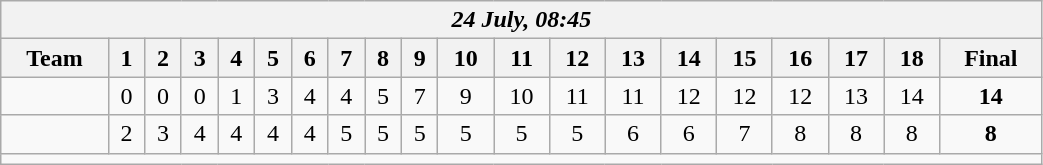<table class=wikitable style="text-align:center; width: 55%">
<tr>
<th colspan=20><em>24 July, 08:45</em></th>
</tr>
<tr>
<th>Team</th>
<th>1</th>
<th>2</th>
<th>3</th>
<th>4</th>
<th>5</th>
<th>6</th>
<th>7</th>
<th>8</th>
<th>9</th>
<th>10</th>
<th>11</th>
<th>12</th>
<th>13</th>
<th>14</th>
<th>15</th>
<th>16</th>
<th>17</th>
<th>18</th>
<th>Final</th>
</tr>
<tr>
<td align=left><strong></strong></td>
<td>0</td>
<td>0</td>
<td>0</td>
<td>1</td>
<td>3</td>
<td>4</td>
<td>4</td>
<td>5</td>
<td>7</td>
<td>9</td>
<td>10</td>
<td>11</td>
<td>11</td>
<td>12</td>
<td>12</td>
<td>12</td>
<td>13</td>
<td>14</td>
<td><strong>14</strong></td>
</tr>
<tr>
<td align=left></td>
<td>2</td>
<td>3</td>
<td>4</td>
<td>4</td>
<td>4</td>
<td>4</td>
<td>5</td>
<td>5</td>
<td>5</td>
<td>5</td>
<td>5</td>
<td>5</td>
<td>6</td>
<td>6</td>
<td>7</td>
<td>8</td>
<td>8</td>
<td>8</td>
<td><strong>8</strong></td>
</tr>
<tr>
<td colspan=20></td>
</tr>
</table>
